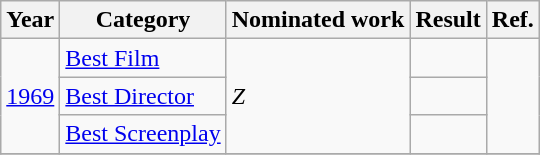<table class="wikitable sortable">
<tr>
<th>Year</th>
<th>Category</th>
<th>Nominated work</th>
<th>Result</th>
<th>Ref.</th>
</tr>
<tr>
<td rowspan="3"><a href='#'>1969</a></td>
<td><a href='#'>Best Film</a></td>
<td rowspan="3"><em>Z</em></td>
<td></td>
<td rowspan="3"></td>
</tr>
<tr>
<td><a href='#'>Best Director</a></td>
<td></td>
</tr>
<tr>
<td><a href='#'>Best Screenplay</a></td>
<td></td>
</tr>
<tr>
</tr>
</table>
